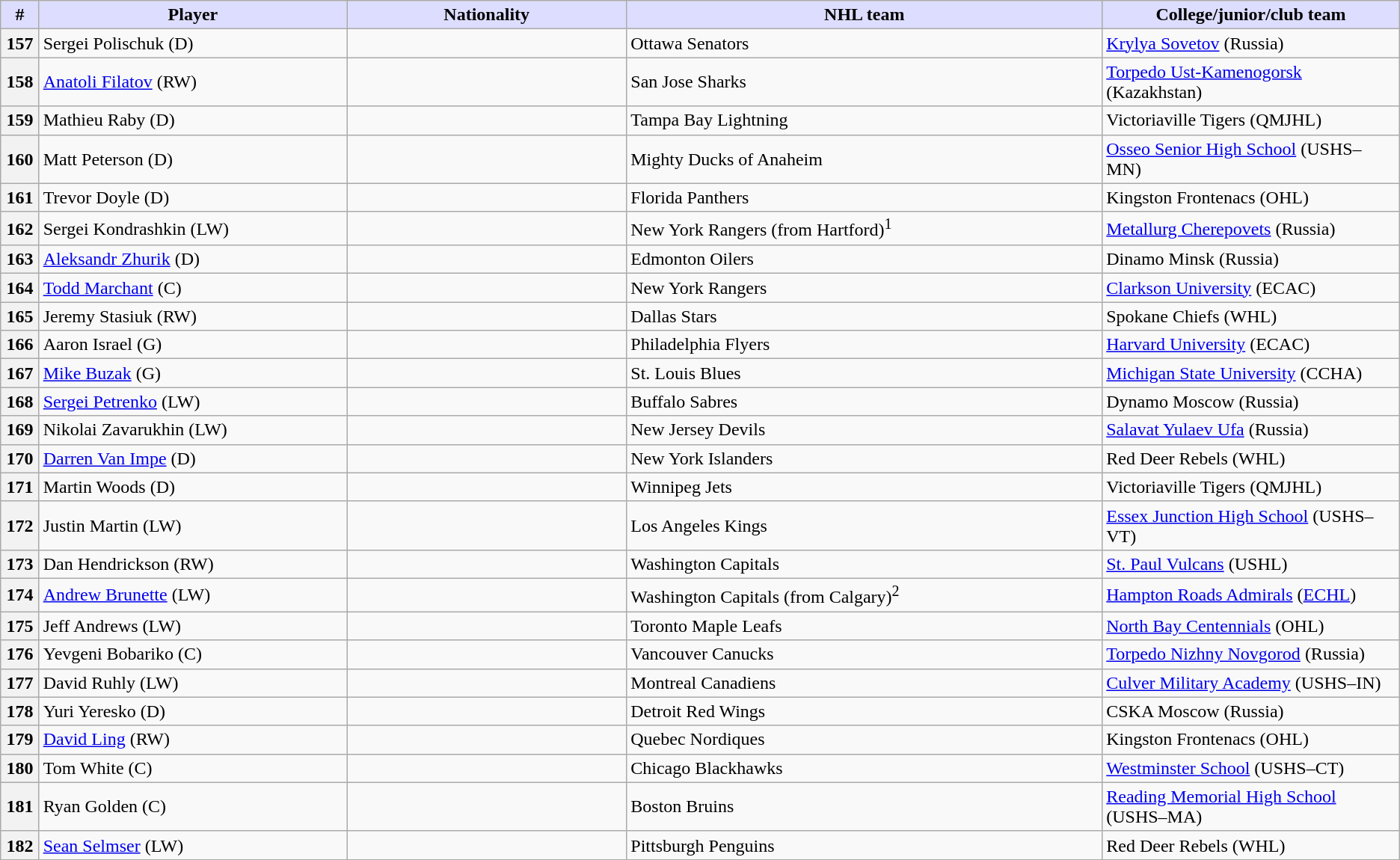<table class="wikitable">
<tr>
<th style="background:#ddf; width:2.75%;">#</th>
<th style="background:#ddf; width:22.0%;">Player</th>
<th style="background:#ddf; width:20.0%;">Nationality</th>
<th style="background:#ddf; width:34.0%;">NHL team</th>
<th style="background:#ddf; width:100.0%;">College/junior/club team</th>
</tr>
<tr>
<th>157</th>
<td>Sergei Polischuk (D)</td>
<td></td>
<td>Ottawa Senators</td>
<td><a href='#'>Krylya Sovetov</a> (Russia)</td>
</tr>
<tr>
<th>158</th>
<td><a href='#'>Anatoli Filatov</a> (RW)</td>
<td></td>
<td>San Jose Sharks</td>
<td><a href='#'>Torpedo Ust-Kamenogorsk</a> (Kazakhstan)</td>
</tr>
<tr>
<th>159</th>
<td>Mathieu Raby (D)</td>
<td></td>
<td>Tampa Bay Lightning</td>
<td>Victoriaville Tigers (QMJHL)</td>
</tr>
<tr>
<th>160</th>
<td>Matt Peterson (D)</td>
<td></td>
<td>Mighty Ducks of Anaheim</td>
<td><a href='#'>Osseo Senior High School</a> (USHS–MN)</td>
</tr>
<tr>
<th>161</th>
<td>Trevor Doyle (D)</td>
<td></td>
<td>Florida Panthers</td>
<td>Kingston Frontenacs (OHL)</td>
</tr>
<tr>
<th>162</th>
<td>Sergei Kondrashkin (LW)</td>
<td></td>
<td>New York Rangers (from Hartford)<sup>1</sup></td>
<td><a href='#'>Metallurg Cherepovets</a> (Russia)</td>
</tr>
<tr>
<th>163</th>
<td><a href='#'>Aleksandr Zhurik</a> (D)</td>
<td></td>
<td>Edmonton Oilers</td>
<td>Dinamo Minsk (Russia)</td>
</tr>
<tr>
<th>164</th>
<td><a href='#'>Todd Marchant</a> (C)</td>
<td></td>
<td>New York Rangers</td>
<td><a href='#'>Clarkson University</a> (ECAC)</td>
</tr>
<tr>
<th>165</th>
<td>Jeremy Stasiuk (RW)</td>
<td></td>
<td>Dallas Stars</td>
<td>Spokane Chiefs (WHL)</td>
</tr>
<tr>
<th>166</th>
<td>Aaron Israel (G)</td>
<td></td>
<td>Philadelphia Flyers</td>
<td><a href='#'>Harvard University</a> (ECAC)</td>
</tr>
<tr>
<th>167</th>
<td><a href='#'>Mike Buzak</a> (G)</td>
<td></td>
<td>St. Louis Blues</td>
<td><a href='#'>Michigan State University</a> (CCHA)</td>
</tr>
<tr>
<th>168</th>
<td><a href='#'>Sergei Petrenko</a> (LW)</td>
<td></td>
<td>Buffalo Sabres</td>
<td>Dynamo Moscow (Russia)</td>
</tr>
<tr>
<th>169</th>
<td>Nikolai Zavarukhin (LW)</td>
<td></td>
<td>New Jersey Devils</td>
<td><a href='#'>Salavat Yulaev Ufa</a> (Russia)</td>
</tr>
<tr>
<th>170</th>
<td><a href='#'>Darren Van Impe</a> (D)</td>
<td></td>
<td>New York Islanders</td>
<td>Red Deer Rebels (WHL)</td>
</tr>
<tr>
<th>171</th>
<td>Martin Woods (D)</td>
<td></td>
<td>Winnipeg Jets</td>
<td>Victoriaville Tigers (QMJHL)</td>
</tr>
<tr>
<th>172</th>
<td>Justin Martin (LW)</td>
<td></td>
<td>Los Angeles Kings</td>
<td><a href='#'>Essex Junction High School</a> (USHS–VT)</td>
</tr>
<tr>
<th>173</th>
<td>Dan Hendrickson (RW)</td>
<td></td>
<td>Washington Capitals</td>
<td><a href='#'>St. Paul Vulcans</a> (USHL)</td>
</tr>
<tr>
<th>174</th>
<td><a href='#'>Andrew Brunette</a> (LW)</td>
<td></td>
<td>Washington Capitals (from Calgary)<sup>2</sup></td>
<td><a href='#'>Hampton Roads Admirals</a> (<a href='#'>ECHL</a>)</td>
</tr>
<tr>
<th>175</th>
<td>Jeff Andrews (LW)</td>
<td></td>
<td>Toronto Maple Leafs</td>
<td><a href='#'>North Bay Centennials</a> (OHL)</td>
</tr>
<tr>
<th>176</th>
<td>Yevgeni Bobariko (C)</td>
<td></td>
<td>Vancouver Canucks</td>
<td><a href='#'>Torpedo Nizhny Novgorod</a> (Russia)</td>
</tr>
<tr>
<th>177</th>
<td>David Ruhly (LW)</td>
<td></td>
<td>Montreal Canadiens</td>
<td><a href='#'>Culver Military Academy</a> (USHS–IN)</td>
</tr>
<tr>
<th>178</th>
<td>Yuri Yeresko (D)</td>
<td></td>
<td>Detroit Red Wings</td>
<td>CSKA Moscow (Russia)</td>
</tr>
<tr>
<th>179</th>
<td><a href='#'>David Ling</a> (RW)</td>
<td></td>
<td>Quebec Nordiques</td>
<td>Kingston Frontenacs (OHL)</td>
</tr>
<tr>
<th>180</th>
<td>Tom White (C)</td>
<td></td>
<td>Chicago Blackhawks</td>
<td><a href='#'>Westminster School</a> (USHS–CT)</td>
</tr>
<tr>
<th>181</th>
<td>Ryan Golden (C)</td>
<td></td>
<td>Boston Bruins</td>
<td><a href='#'>Reading Memorial High School</a> (USHS–MA)</td>
</tr>
<tr>
<th>182</th>
<td><a href='#'>Sean Selmser</a> (LW)</td>
<td></td>
<td>Pittsburgh Penguins</td>
<td>Red Deer Rebels (WHL)</td>
</tr>
</table>
